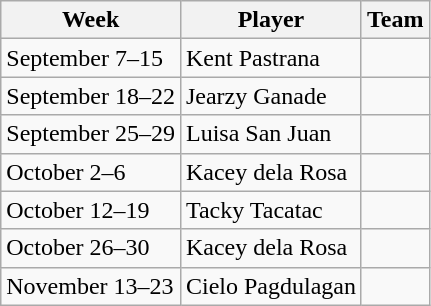<table class="wikitable">
<tr>
<th>Week</th>
<th>Player</th>
<th>Team</th>
</tr>
<tr>
<td>September 7–15</td>
<td> Kent Pastrana</td>
<td></td>
</tr>
<tr>
<td>September 18–22</td>
<td> Jearzy Ganade</td>
<td></td>
</tr>
<tr>
<td>September 25–29</td>
<td> Luisa San Juan</td>
<td></td>
</tr>
<tr>
<td>October 2–6</td>
<td> Kacey dela Rosa</td>
<td></td>
</tr>
<tr>
<td>October 12–19</td>
<td> Tacky Tacatac</td>
<td></td>
</tr>
<tr>
<td>October 26–30</td>
<td> Kacey dela Rosa</td>
<td></td>
</tr>
<tr>
<td>November 13–23</td>
<td> Cielo Pagdulagan</td>
<td></td>
</tr>
</table>
